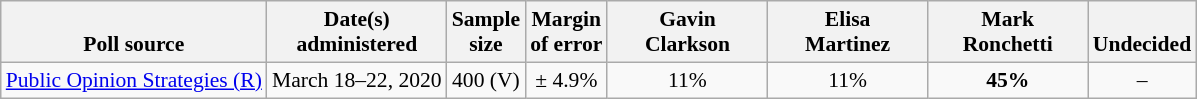<table class="wikitable" style="font-size:90%;text-align:center;">
<tr valign=bottom>
<th>Poll source</th>
<th>Date(s)<br>administered</th>
<th>Sample<br>size</th>
<th>Margin<br>of error</th>
<th style="width:100px;">Gavin<br>Clarkson</th>
<th style="width:100px;">Elisa<br>Martinez</th>
<th style="width:100px;">Mark<br>Ronchetti</th>
<th>Undecided</th>
</tr>
<tr>
<td><a href='#'>Public Opinion Strategies (R)</a></td>
<td>March 18–22, 2020</td>
<td>400 (V)</td>
<td>± 4.9%</td>
<td>11%</td>
<td>11%</td>
<td><strong>45%</strong></td>
<td>–</td>
</tr>
</table>
